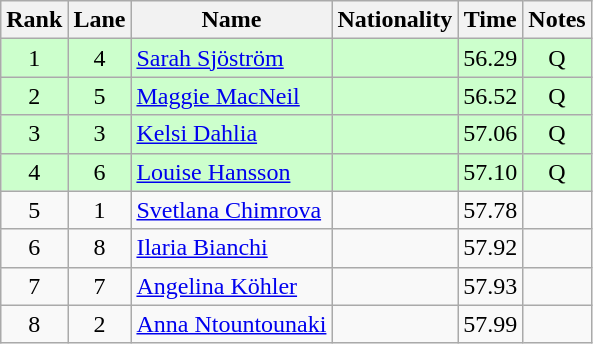<table class="wikitable sortable" style="text-align:center">
<tr>
<th>Rank</th>
<th>Lane</th>
<th>Name</th>
<th>Nationality</th>
<th>Time</th>
<th>Notes</th>
</tr>
<tr bgcolor=ccffcc>
<td>1</td>
<td>4</td>
<td align=left><a href='#'>Sarah Sjöström</a></td>
<td align=left></td>
<td>56.29</td>
<td>Q</td>
</tr>
<tr bgcolor=ccffcc>
<td>2</td>
<td>5</td>
<td align=left><a href='#'>Maggie MacNeil</a></td>
<td align=left></td>
<td>56.52</td>
<td>Q</td>
</tr>
<tr bgcolor=ccffcc>
<td>3</td>
<td>3</td>
<td align=left><a href='#'>Kelsi Dahlia</a></td>
<td align=left></td>
<td>57.06</td>
<td>Q</td>
</tr>
<tr bgcolor=ccffcc>
<td>4</td>
<td>6</td>
<td align=left><a href='#'>Louise Hansson</a></td>
<td align=left></td>
<td>57.10</td>
<td>Q</td>
</tr>
<tr>
<td>5</td>
<td>1</td>
<td align=left><a href='#'>Svetlana Chimrova</a></td>
<td align=left></td>
<td>57.78</td>
<td></td>
</tr>
<tr>
<td>6</td>
<td>8</td>
<td align=left><a href='#'>Ilaria Bianchi</a></td>
<td align=left></td>
<td>57.92</td>
<td></td>
</tr>
<tr>
<td>7</td>
<td>7</td>
<td align=left><a href='#'>Angelina Köhler</a></td>
<td align=left></td>
<td>57.93</td>
<td></td>
</tr>
<tr>
<td>8</td>
<td>2</td>
<td align=left><a href='#'>Anna Ntountounaki</a></td>
<td align=left></td>
<td>57.99</td>
<td></td>
</tr>
</table>
